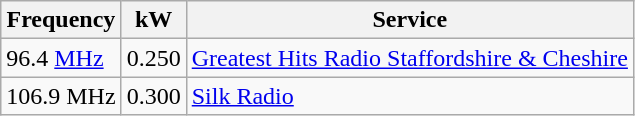<table class="wikitable sortable">
<tr>
<th>Frequency</th>
<th>kW </th>
<th>Service</th>
</tr>
<tr>
<td>96.4 <a href='#'>MHz</a></td>
<td>0.250</td>
<td><a href='#'>Greatest Hits Radio Staffordshire & Cheshire</a></td>
</tr>
<tr>
<td>106.9 MHz</td>
<td>0.300</td>
<td><a href='#'>Silk Radio</a></td>
</tr>
</table>
